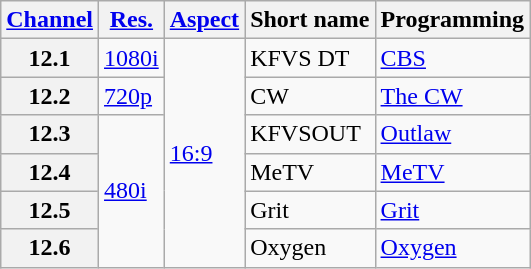<table class="wikitable">
<tr>
<th scope = "col"><a href='#'>Channel</a></th>
<th scope = "col"><a href='#'>Res.</a></th>
<th scope = "col"><a href='#'>Aspect</a></th>
<th scope = "col">Short name</th>
<th scope = "col">Programming</th>
</tr>
<tr>
<th scope = "row">12.1</th>
<td><a href='#'>1080i</a></td>
<td rowspan=6><a href='#'>16:9</a></td>
<td>KFVS DT</td>
<td><a href='#'>CBS</a></td>
</tr>
<tr>
<th scope = "row">12.2</th>
<td><a href='#'>720p</a></td>
<td>CW</td>
<td><a href='#'>The CW</a></td>
</tr>
<tr>
<th scope = "row">12.3</th>
<td rowspan=4><a href='#'>480i</a></td>
<td>KFVSOUT</td>
<td><a href='#'>Outlaw</a></td>
</tr>
<tr>
<th scope = "row">12.4</th>
<td>MeTV</td>
<td><a href='#'>MeTV</a></td>
</tr>
<tr>
<th scope = "row">12.5</th>
<td>Grit</td>
<td><a href='#'>Grit</a></td>
</tr>
<tr>
<th scope = "row">12.6</th>
<td>Oxygen</td>
<td><a href='#'>Oxygen</a></td>
</tr>
</table>
